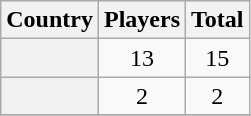<table class="sortable wikitable plainrowheaders">
<tr>
<th scope="col">Country</th>
<th scope="col">Players</th>
<th scope="col">Total</th>
</tr>
<tr>
<th scope="row"></th>
<td align="center">13</td>
<td align="center">15</td>
</tr>
<tr>
<th scope="row"></th>
<td align="center">2</td>
<td align="center">2</td>
</tr>
<tr>
</tr>
</table>
